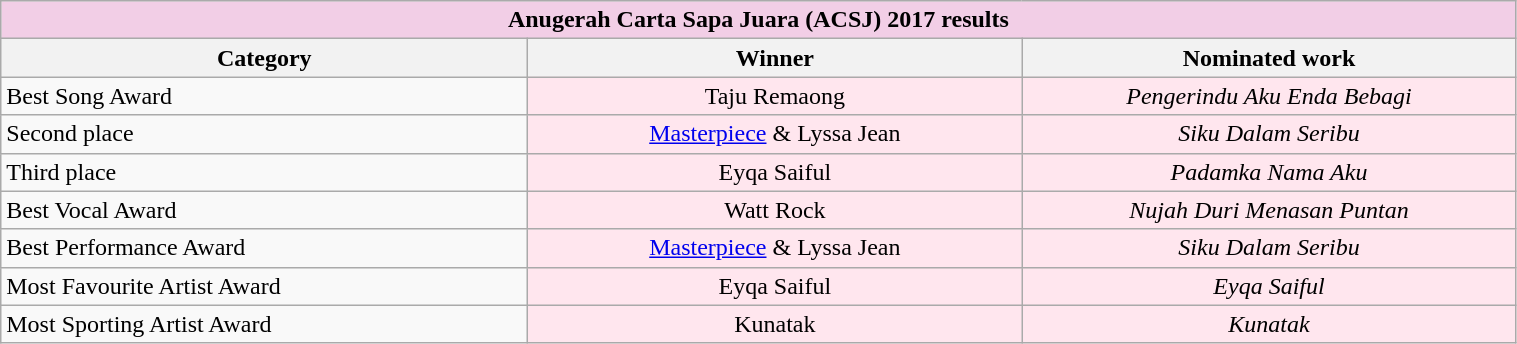<table class="wikitable" style="width:80%; text-align:center;">
<tr style="background:#f2cee6;">
<td Colspan="5"><strong>Anugerah Carta Sapa Juara (ACSJ) 2017 results</strong></td>
</tr>
<tr>
<th style="width:16%;">Category</th>
<th style="width:15%;">Winner</th>
<th style="width:15%;">Nominated work</th>
</tr>
<tr>
<td style="text-align:left;">Best Song Award</td>
<td Style="background:#FFE6EE;">Taju Remaong</td>
<td Style="background:#FFE6EE;"><em>Pengerindu Aku Enda Bebagi</em></td>
</tr>
<tr>
<td style="text-align:left;">Second place</td>
<td Style="background:#FFE6EE;"><a href='#'>Masterpiece</a> & Lyssa Jean</td>
<td Style="background:#FFE6EE;"><em>Siku Dalam Seribu</em></td>
</tr>
<tr>
<td style="text-align:left;">Third place</td>
<td Style="background:#FFE6EE;">Eyqa Saiful</td>
<td Style="background:#FFE6EE;"><em>Padamka Nama Aku</em></td>
</tr>
<tr>
<td style="text-align:left;">Best Vocal Award</td>
<td Style="background:#FFE6EE;">Watt Rock</td>
<td Style="background:#FFE6EE;"><em>Nujah Duri Menasan Puntan</em></td>
</tr>
<tr>
<td style="text-align:left;">Best Performance Award</td>
<td Style="background:#FFE6EE;"><a href='#'>Masterpiece</a> & Lyssa Jean</td>
<td Style="background:#FFE6EE;"><em>Siku Dalam Seribu</em></td>
</tr>
<tr>
<td style="text-align:left;">Most Favourite Artist Award</td>
<td Style="background:#FFE6EE;">Eyqa Saiful</td>
<td Style="background:#FFE6EE;"><em>Eyqa Saiful</em></td>
</tr>
<tr>
<td style="text-align:left;">Most Sporting Artist Award</td>
<td Style="background:#FFE6EE;">Kunatak</td>
<td Style="background:#FFE6EE;"><em>Kunatak</em></td>
</tr>
</table>
